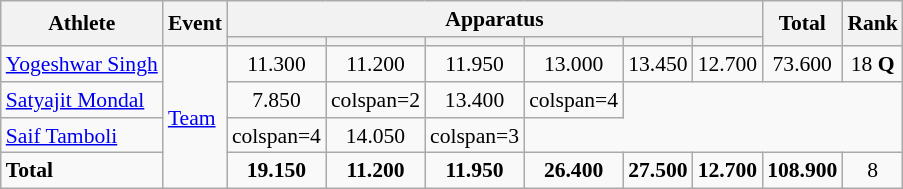<table class="wikitable" style="font-size:90%;text-align:center;">
<tr>
<th rowspan=2>Athlete</th>
<th rowspan=2>Event</th>
<th colspan=6>Apparatus</th>
<th rowspan=2>Total</th>
<th rowspan=2>Rank</th>
</tr>
<tr style=font-size:95%>
<th></th>
<th></th>
<th></th>
<th></th>
<th></th>
<th></th>
</tr>
<tr>
<td align=left><a href='#'>Yogeshwar Singh</a></td>
<td align=left rowspan=4><a href='#'>Team</a></td>
<td>11.300</td>
<td>11.200</td>
<td>11.950</td>
<td>13.000</td>
<td>13.450</td>
<td>12.700</td>
<td>73.600</td>
<td>18 <strong>Q</strong></td>
</tr>
<tr>
<td align=left><a href='#'>Satyajit Mondal</a></td>
<td>7.850</td>
<td>colspan=2 </td>
<td>13.400</td>
<td>colspan=4 </td>
</tr>
<tr>
<td align=left><a href='#'>Saif Tamboli</a></td>
<td>colspan=4 </td>
<td>14.050</td>
<td>colspan=3 </td>
</tr>
<tr>
<td align=left><strong>Total</strong></td>
<td><strong>19.150</strong></td>
<td><strong>11.200</strong></td>
<td><strong>11.950</strong></td>
<td><strong>26.400</strong></td>
<td><strong>27.500</strong></td>
<td><strong>12.700</strong></td>
<td><strong>108.900</strong></td>
<td>8</td>
</tr>
</table>
